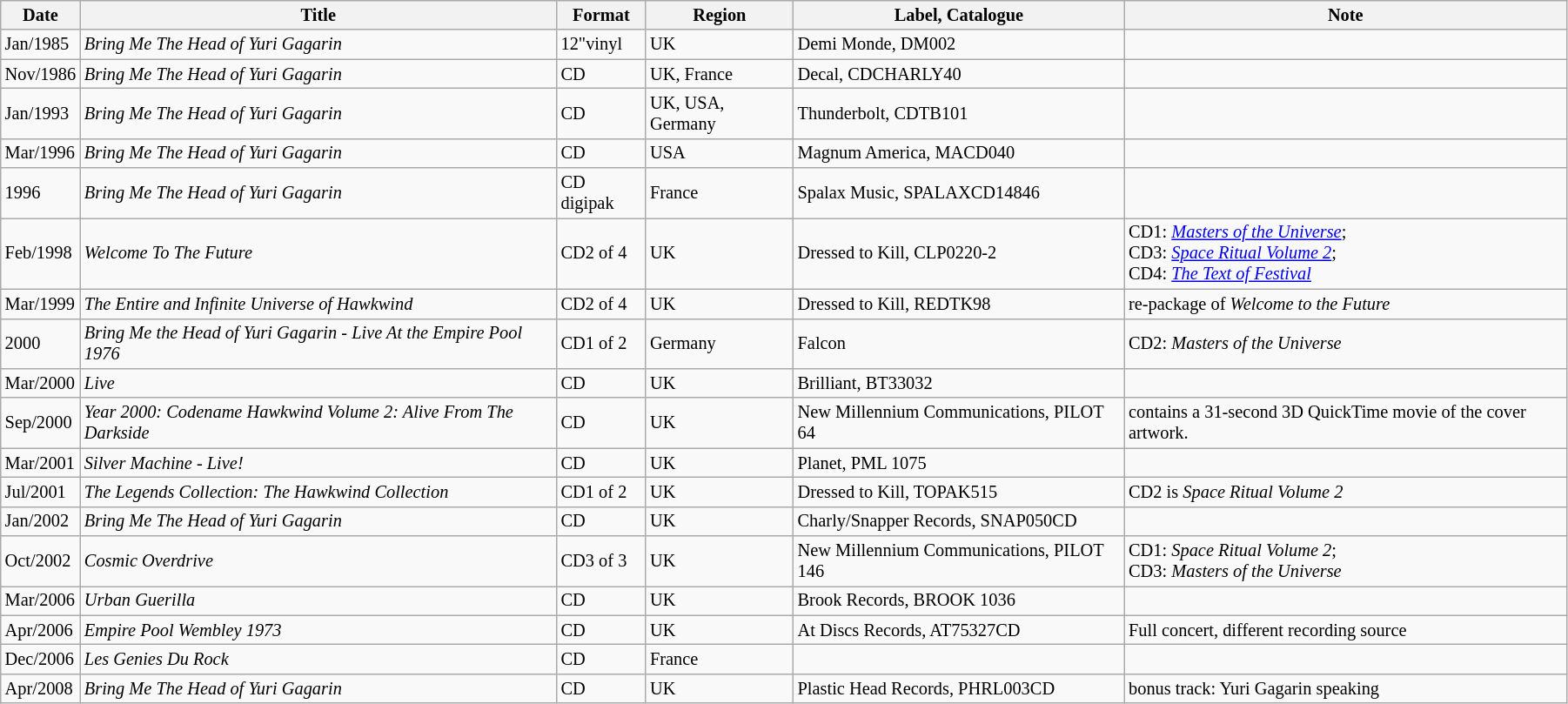<table class="wikitable" width="95%" style="font-size: 85%">
<tr>
<th>Date</th>
<th>Title</th>
<th>Format</th>
<th>Region</th>
<th>Label, Catalogue</th>
<th>Note</th>
</tr>
<tr>
<td>Jan/1985</td>
<td><em>Bring Me The Head of Yuri Gagarin</em></td>
<td>12"vinyl</td>
<td>UK</td>
<td>Demi Monde, DM002</td>
<td></td>
</tr>
<tr>
<td>Nov/1986</td>
<td><em>Bring Me The Head of Yuri Gagarin</em></td>
<td>CD</td>
<td>UK, France</td>
<td>Decal, CDCHARLY40</td>
<td></td>
</tr>
<tr>
<td>Jan/1993</td>
<td><em>Bring Me The Head of Yuri Gagarin</em></td>
<td>CD</td>
<td>UK, USA, Germany</td>
<td>Thunderbolt, CDTB101</td>
<td></td>
</tr>
<tr>
<td>Mar/1996</td>
<td><em>Bring Me The Head of Yuri Gagarin</em></td>
<td>CD</td>
<td>USA</td>
<td>Magnum America, MACD040</td>
<td></td>
</tr>
<tr>
<td>1996</td>
<td><em>Bring Me The Head of Yuri Gagarin</em></td>
<td>CD digipak</td>
<td>France</td>
<td>Spalax Music, SPALAXCD14846</td>
<td></td>
</tr>
<tr>
<td>Feb/1998</td>
<td><em>Welcome To The Future</em></td>
<td>CD2 of 4</td>
<td>UK</td>
<td>Dressed to Kill, CLP0220-2</td>
<td>CD1: <em><a href='#'>Masters of the Universe</a></em>;<br>CD3: <em><a href='#'>Space Ritual Volume 2</a></em>;<br>CD4: <em><a href='#'>The Text of Festival</a></em></td>
</tr>
<tr>
<td>Mar/1999</td>
<td><em>The Entire and Infinite Universe of Hawkwind</em></td>
<td>CD2 of 4</td>
<td>UK</td>
<td>Dressed to Kill, REDTK98</td>
<td>re-package of <em>Welcome to the Future</em></td>
</tr>
<tr>
<td>2000</td>
<td><em>Bring Me the Head of Yuri Gagarin - Live At the Empire Pool 1976</em></td>
<td>CD1 of 2</td>
<td>Germany</td>
<td>Falcon</td>
<td>CD2: <em>Masters of the Universe</em></td>
</tr>
<tr>
<td>Mar/2000</td>
<td><em>Live</em></td>
<td>CD</td>
<td>UK</td>
<td>Brilliant, BT33032</td>
<td></td>
</tr>
<tr>
<td>Sep/2000</td>
<td><em>Year 2000: Codename Hawkwind Volume 2: Alive From The Darkside</em></td>
<td>CD</td>
<td>UK</td>
<td>New Millennium Communications, PILOT 64</td>
<td>contains a 31-second 3D QuickTime movie of the cover artwork.</td>
</tr>
<tr>
<td>Mar/2001</td>
<td><em>Silver Machine - Live!</em></td>
<td>CD</td>
<td>UK</td>
<td>Planet, PML 1075</td>
<td></td>
</tr>
<tr>
<td>Jul/2001</td>
<td><em>The Legends Collection: The Hawkwind Collection</em></td>
<td>CD1 of 2</td>
<td>UK</td>
<td>Dressed to Kill, TOPAK515</td>
<td>CD2 is <em>Space Ritual Volume 2</em></td>
</tr>
<tr>
<td>Jan/2002</td>
<td><em>Bring Me The Head of Yuri Gagarin</em></td>
<td>CD</td>
<td>UK</td>
<td>Charly/Snapper Records, SNAP050CD</td>
<td></td>
</tr>
<tr>
<td>Oct/2002</td>
<td><em>Cosmic Overdrive</em></td>
<td>CD3 of 3</td>
<td>UK</td>
<td>New Millennium Communications, PILOT 146</td>
<td>CD1: <em>Space Ritual Volume 2</em>;<br>CD3: <em>Masters of the Universe</em></td>
</tr>
<tr>
<td>Mar/2006</td>
<td><em>Urban Guerilla</em></td>
<td>CD</td>
<td>UK</td>
<td>Brook Records, BROOK 1036</td>
<td></td>
</tr>
<tr>
<td>Apr/2006</td>
<td><em>Empire Pool Wembley 1973</em></td>
<td>CD</td>
<td>UK</td>
<td>At Discs Records, AT75327CD</td>
<td>Full concert, different recording source</td>
</tr>
<tr>
<td>Dec/2006</td>
<td><em>Les Genies Du Rock</em></td>
<td>CD</td>
<td>France</td>
<td></td>
<td></td>
</tr>
<tr>
<td>Apr/2008</td>
<td><em>Bring Me The Head of Yuri Gagarin</em></td>
<td>CD</td>
<td>UK</td>
<td>Plastic Head Records, PHRL003CD</td>
<td>bonus track: Yuri Gagarin speaking</td>
</tr>
</table>
